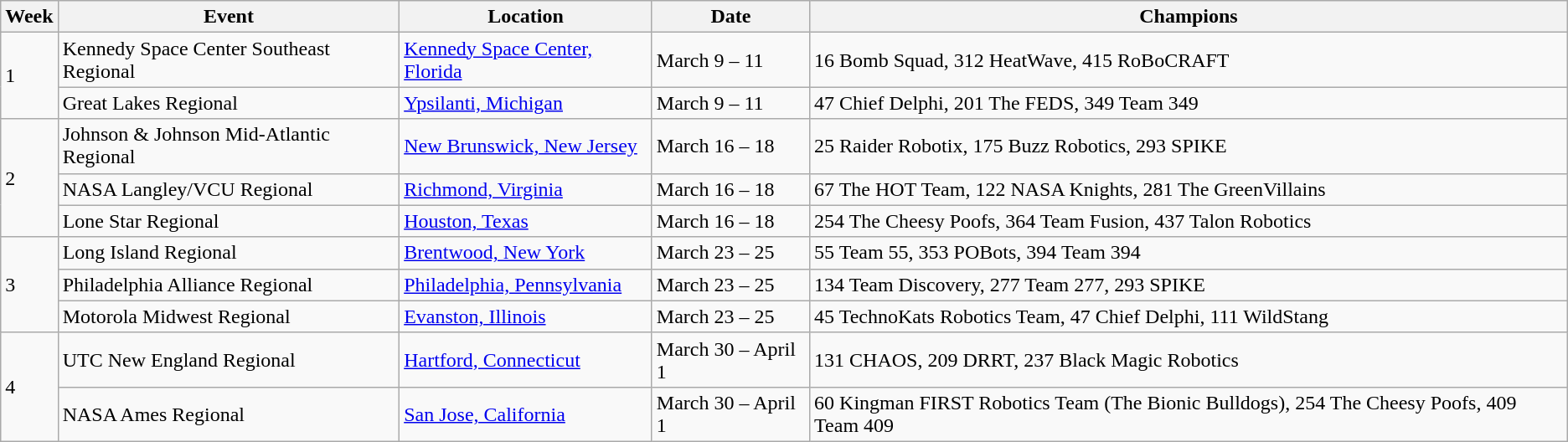<table class="wikitable">
<tr>
<th>Week</th>
<th>Event</th>
<th>Location</th>
<th>Date</th>
<th>Champions</th>
</tr>
<tr>
<td rowspan="2">1</td>
<td>Kennedy Space Center Southeast Regional</td>
<td><a href='#'>Kennedy Space Center, Florida</a></td>
<td>March 9 – 11</td>
<td>16 Bomb Squad, 312 HeatWave, 415 RoBoCRAFT</td>
</tr>
<tr>
<td>Great Lakes Regional</td>
<td><a href='#'>Ypsilanti, Michigan</a></td>
<td>March 9 – 11</td>
<td>47 Chief Delphi, 201 The FEDS, 349 Team 349</td>
</tr>
<tr>
<td rowspan="3">2</td>
<td>Johnson & Johnson Mid-Atlantic Regional</td>
<td><a href='#'>New Brunswick, New Jersey</a></td>
<td>March 16 – 18</td>
<td>25 Raider Robotix, 175 Buzz Robotics, 293 SPIKE</td>
</tr>
<tr>
<td>NASA Langley/VCU Regional</td>
<td><a href='#'>Richmond, Virginia</a></td>
<td>March 16 – 18</td>
<td>67 The HOT Team, 122 NASA Knights, 281 The GreenVillains</td>
</tr>
<tr>
<td>Lone Star Regional</td>
<td><a href='#'>Houston, Texas</a></td>
<td>March 16 – 18</td>
<td>254 The Cheesy Poofs, 364 Team Fusion, 437 Talon Robotics</td>
</tr>
<tr>
<td rowspan="3">3</td>
<td>Long Island Regional</td>
<td><a href='#'>Brentwood, New York</a></td>
<td>March 23 – 25</td>
<td>55 Team 55, 353 POBots, 394 Team 394</td>
</tr>
<tr>
<td>Philadelphia Alliance Regional</td>
<td><a href='#'>Philadelphia, Pennsylvania</a></td>
<td>March 23 – 25</td>
<td>134 Team Discovery, 277 Team 277, 293 SPIKE</td>
</tr>
<tr>
<td>Motorola Midwest Regional</td>
<td><a href='#'>Evanston, Illinois</a></td>
<td>March 23 – 25</td>
<td>45 TechnoKats Robotics Team, 47 Chief Delphi, 111 WildStang</td>
</tr>
<tr>
<td rowspan="2">4</td>
<td>UTC New England Regional</td>
<td><a href='#'>Hartford, Connecticut</a></td>
<td>March 30 – April 1</td>
<td>131 CHAOS, 209 DRRT, 237 Black Magic Robotics</td>
</tr>
<tr>
<td>NASA Ames Regional</td>
<td><a href='#'>San Jose, California</a></td>
<td>March 30 – April 1</td>
<td>60 Kingman FIRST Robotics Team (The Bionic Bulldogs), 254 The Cheesy Poofs, 409 Team 409</td>
</tr>
</table>
